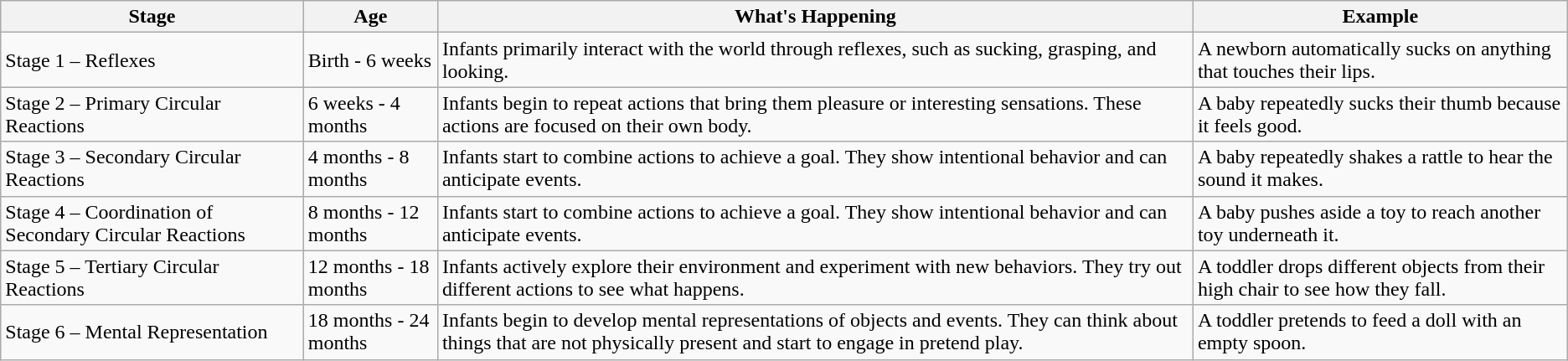<table class="wikitable">
<tr>
<th>Stage</th>
<th>Age</th>
<th>What's Happening</th>
<th>Example</th>
</tr>
<tr>
<td>Stage 1 – Reflexes</td>
<td>Birth - 6 weeks</td>
<td>Infants primarily interact with the world through reflexes, such as sucking, grasping, and looking.</td>
<td>A newborn automatically sucks on anything that touches their lips.</td>
</tr>
<tr>
<td>Stage 2 – Primary Circular Reactions</td>
<td>6 weeks - 4 months</td>
<td>Infants begin to repeat actions that bring them pleasure or interesting sensations. These actions are focused on their own body.</td>
<td>A baby repeatedly sucks their thumb because it feels good.</td>
</tr>
<tr>
<td>Stage 3 – Secondary Circular Reactions</td>
<td>4 months - 8 months</td>
<td>Infants start to combine actions to achieve a goal. They show intentional behavior and can anticipate events.</td>
<td>A baby repeatedly shakes a rattle to hear the sound it makes.</td>
</tr>
<tr>
<td>Stage 4 – Coordination of Secondary Circular Reactions</td>
<td>8 months - 12 months</td>
<td>Infants start to combine actions to achieve a goal. They show intentional behavior and can anticipate events.</td>
<td>A baby pushes aside a toy to reach another toy underneath it.</td>
</tr>
<tr>
<td>Stage 5 – Tertiary Circular Reactions</td>
<td>12 months - 18 months</td>
<td>Infants actively explore their environment and experiment with new behaviors. They try out different actions to see what happens.</td>
<td>A toddler drops different objects from their high chair to see how they fall.</td>
</tr>
<tr>
<td>Stage 6 – Mental Representation</td>
<td>18 months - 24 months</td>
<td>Infants begin to develop mental representations of objects and events. They can think about things that are not physically present and start to engage in pretend play.</td>
<td>A toddler pretends to feed a doll with an empty spoon.</td>
</tr>
</table>
